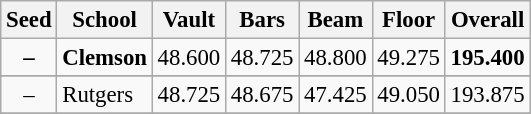<table class="wikitable" style="white-space:nowrap; font-size:95%; text-align:center">
<tr>
<th>Seed</th>
<th>School</th>
<th>Vault</th>
<th>Bars</th>
<th>Beam</th>
<th>Floor</th>
<th>Overall</th>
</tr>
<tr>
<td><strong>–</strong></td>
<td align=left><strong>Clemson</strong></td>
<td>48.600</td>
<td>48.725</td>
<td>48.800</td>
<td>49.275</td>
<td><strong>195.400</strong></td>
</tr>
<tr>
</tr>
<tr>
<td>–</td>
<td align=left>Rutgers</td>
<td>48.725</td>
<td>48.675</td>
<td>47.425</td>
<td>49.050</td>
<td>193.875</td>
</tr>
<tr>
</tr>
</table>
